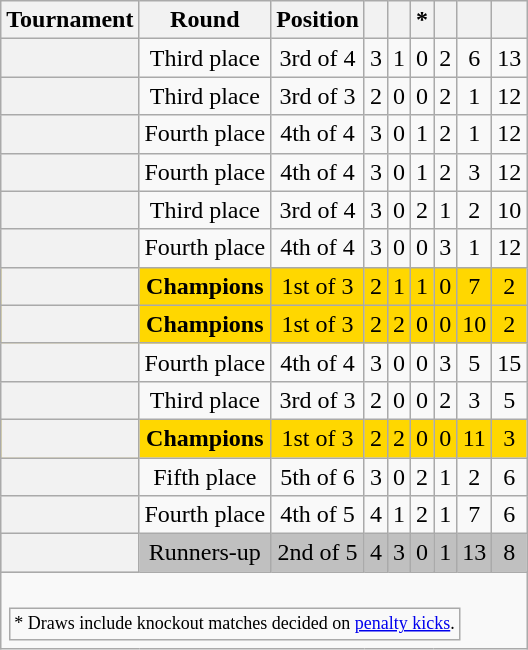<table class="wikitable" style="text-align: center;">
<tr>
<th>Tournament</th>
<th>Round</th>
<th>Position</th>
<th></th>
<th></th>
<th>*</th>
<th></th>
<th></th>
<th></th>
</tr>
<tr>
<th></th>
<td>Third place</td>
<td>3rd of 4</td>
<td>3</td>
<td>1</td>
<td>0</td>
<td>2</td>
<td>6</td>
<td>13</td>
</tr>
<tr>
<th></th>
<td>Third place</td>
<td>3rd of 3</td>
<td>2</td>
<td>0</td>
<td>0</td>
<td>2</td>
<td>1</td>
<td>12</td>
</tr>
<tr>
<th></th>
<td>Fourth place</td>
<td>4th of 4</td>
<td>3</td>
<td>0</td>
<td>1</td>
<td>2</td>
<td>1</td>
<td>12</td>
</tr>
<tr>
<th></th>
<td>Fourth place</td>
<td>4th of 4</td>
<td>3</td>
<td>0</td>
<td>1</td>
<td>2</td>
<td>3</td>
<td>12</td>
</tr>
<tr>
<th></th>
<td>Third place</td>
<td>3rd of 4</td>
<td>3</td>
<td>0</td>
<td>2</td>
<td>1</td>
<td>2</td>
<td>10</td>
</tr>
<tr>
<th></th>
<td>Fourth place</td>
<td>4th of 4</td>
<td>3</td>
<td>0</td>
<td>0</td>
<td>3</td>
<td>1</td>
<td>12</td>
</tr>
<tr style="background:Gold;">
<th></th>
<td><strong>Champions</strong></td>
<td>1st of 3</td>
<td>2</td>
<td>1</td>
<td>1</td>
<td>0</td>
<td>7</td>
<td>2</td>
</tr>
<tr style="background:Gold;">
<th></th>
<td><strong>Champions</strong></td>
<td>1st of 3</td>
<td>2</td>
<td>2</td>
<td>0</td>
<td>0</td>
<td>10</td>
<td>2</td>
</tr>
<tr>
<th></th>
<td>Fourth place</td>
<td>4th of 4</td>
<td>3</td>
<td>0</td>
<td>0</td>
<td>3</td>
<td>5</td>
<td>15</td>
</tr>
<tr>
<th></th>
<td>Third place</td>
<td>3rd of 3</td>
<td>2</td>
<td>0</td>
<td>0</td>
<td>2</td>
<td>3</td>
<td>5</td>
</tr>
<tr style="background:Gold;">
<th></th>
<td><strong>Champions</strong></td>
<td>1st of 3</td>
<td>2</td>
<td>2</td>
<td>0</td>
<td>0</td>
<td>11</td>
<td>3</td>
</tr>
<tr>
<th></th>
<td>Fifth place</td>
<td>5th of 6</td>
<td>3</td>
<td>0</td>
<td>2</td>
<td>1</td>
<td>2</td>
<td>6</td>
</tr>
<tr>
<th></th>
<td>Fourth place</td>
<td>4th of 5</td>
<td>4</td>
<td>1</td>
<td>2</td>
<td>1</td>
<td>7</td>
<td>6</td>
</tr>
<tr style="background:Silver;">
<th></th>
<td>Runners-up</td>
<td>2nd of 5</td>
<td>4</td>
<td>3</td>
<td>0</td>
<td>1</td>
<td>13</td>
<td>8</td>
</tr>
<tr>
<td colspan="9"><br><table>
<tr>
<td style="font-size:12px">* Draws include knockout matches decided on <a href='#'>penalty kicks</a>.</td>
</tr>
</table>
</td>
</tr>
</table>
